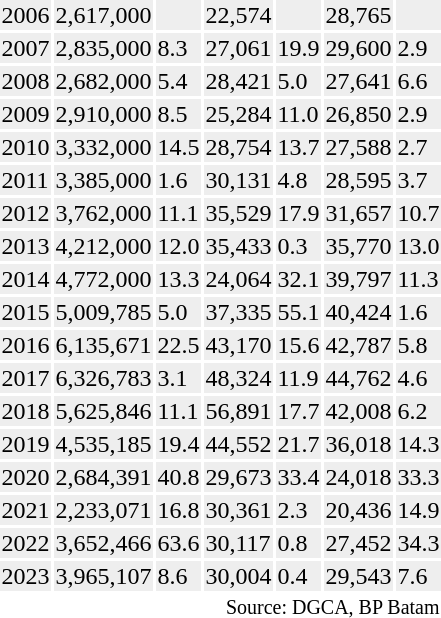<table class="toccolours sortable" style="padding:0.5em;">
<tr>
<th></th>
<th></th>
<th></th>
<th></th>
<th></th>
<th></th>
<th></th>
</tr>
<tr style="background:#eee;">
<td>2006</td>
<td>2,617,000</td>
<td></td>
<td>22,574</td>
<td></td>
<td>28,765</td>
<td></td>
</tr>
<tr style="background:#eee;">
<td>2007</td>
<td>2,835,000</td>
<td> 8.3</td>
<td>27,061</td>
<td> 19.9</td>
<td>29,600</td>
<td> 2.9</td>
</tr>
<tr style="background:#eee;">
<td>2008</td>
<td>2,682,000</td>
<td> 5.4</td>
<td>28,421</td>
<td> 5.0</td>
<td>27,641</td>
<td> 6.6</td>
</tr>
<tr style="background:#eee;">
<td>2009</td>
<td>2,910,000</td>
<td> 8.5</td>
<td>25,284</td>
<td> 11.0</td>
<td>26,850</td>
<td> 2.9</td>
</tr>
<tr style="background:#eee;">
<td>2010</td>
<td>3,332,000</td>
<td> 14.5</td>
<td>28,754</td>
<td> 13.7</td>
<td>27,588</td>
<td> 2.7</td>
</tr>
<tr style="background:#eee;">
<td>2011</td>
<td>3,385,000</td>
<td> 1.6</td>
<td>30,131</td>
<td> 4.8</td>
<td>28,595</td>
<td> 3.7</td>
</tr>
<tr style="background:#eee;">
<td>2012</td>
<td>3,762,000</td>
<td> 11.1</td>
<td>35,529</td>
<td> 17.9</td>
<td>31,657</td>
<td> 10.7</td>
</tr>
<tr style="background:#eee;">
<td>2013</td>
<td>4,212,000</td>
<td> 12.0</td>
<td>35,433</td>
<td> 0.3</td>
<td>35,770</td>
<td> 13.0</td>
</tr>
<tr style="background:#eee;">
<td>2014</td>
<td>4,772,000</td>
<td> 13.3</td>
<td>24,064</td>
<td> 32.1</td>
<td>39,797</td>
<td> 11.3</td>
</tr>
<tr style="background:#eee;">
<td>2015</td>
<td>5,009,785</td>
<td> 5.0</td>
<td>37,335</td>
<td> 55.1</td>
<td>40,424</td>
<td> 1.6</td>
</tr>
<tr style="background:#eee;">
<td>2016</td>
<td>6,135,671</td>
<td> 22.5</td>
<td>43,170</td>
<td> 15.6</td>
<td>42,787</td>
<td> 5.8</td>
</tr>
<tr style="background:#eee;">
<td>2017</td>
<td>6,326,783</td>
<td> 3.1</td>
<td>48,324</td>
<td> 11.9</td>
<td>44,762</td>
<td> 4.6</td>
</tr>
<tr style="background:#eee;">
<td>2018</td>
<td>5,625,846</td>
<td> 11.1</td>
<td>56,891</td>
<td> 17.7</td>
<td>42,008</td>
<td> 6.2</td>
</tr>
<tr style="background:#eee;">
<td>2019</td>
<td>4,535,185</td>
<td> 19.4</td>
<td>44,552</td>
<td> 21.7</td>
<td>36,018</td>
<td> 14.3</td>
</tr>
<tr style="background:#eee;">
<td>2020</td>
<td>2,684,391</td>
<td> 40.8</td>
<td>29,673</td>
<td> 33.4</td>
<td>24,018</td>
<td> 33.3</td>
</tr>
<tr style="background:#eee;">
<td>2021</td>
<td>2,233,071</td>
<td> 16.8</td>
<td>30,361</td>
<td> 2.3</td>
<td>20,436</td>
<td> 14.9</td>
</tr>
<tr style="background:#eee;">
<td>2022</td>
<td>3,652,466</td>
<td> 63.6</td>
<td>30,117</td>
<td> 0.8</td>
<td>27,452</td>
<td> 34.3</td>
</tr>
<tr style="background:#eee;">
<td>2023</td>
<td>3,965,107</td>
<td> 8.6</td>
<td>30,004</td>
<td> 0.4</td>
<td>29,543</td>
<td> 7.6</td>
</tr>
<tr>
<td colspan="7" style="text-align:right;"><sup>Source: DGCA, BP Batam</sup></td>
</tr>
</table>
